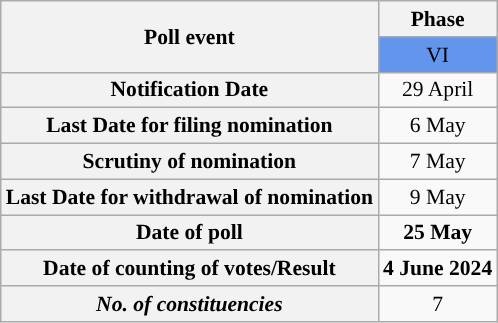<table class="wikitable" style="text-align:center;margin:auto;font-size:90%;">
<tr>
<th rowspan="2">Poll event</th>
<th>Phase</th>
</tr>
<tr>
<td bgcolor="#6495ED">VI</td>
</tr>
<tr>
<th>Notification Date</th>
<td>29 April</td>
</tr>
<tr>
<th>Last Date for filing nomination</th>
<td>6 May</td>
</tr>
<tr>
<th>Scrutiny of nomination</th>
<td>7 May</td>
</tr>
<tr>
<th>Last Date for withdrawal of nomination</th>
<td>9 May</td>
</tr>
<tr>
<th>Date of poll</th>
<td><strong>25 May</strong></td>
</tr>
<tr>
<th>Date of counting of votes/Result</th>
<td><strong>4 June 2024</strong></td>
</tr>
<tr>
<th><strong><em>No. of constituencies</em></strong></th>
<td>7</td>
</tr>
</table>
